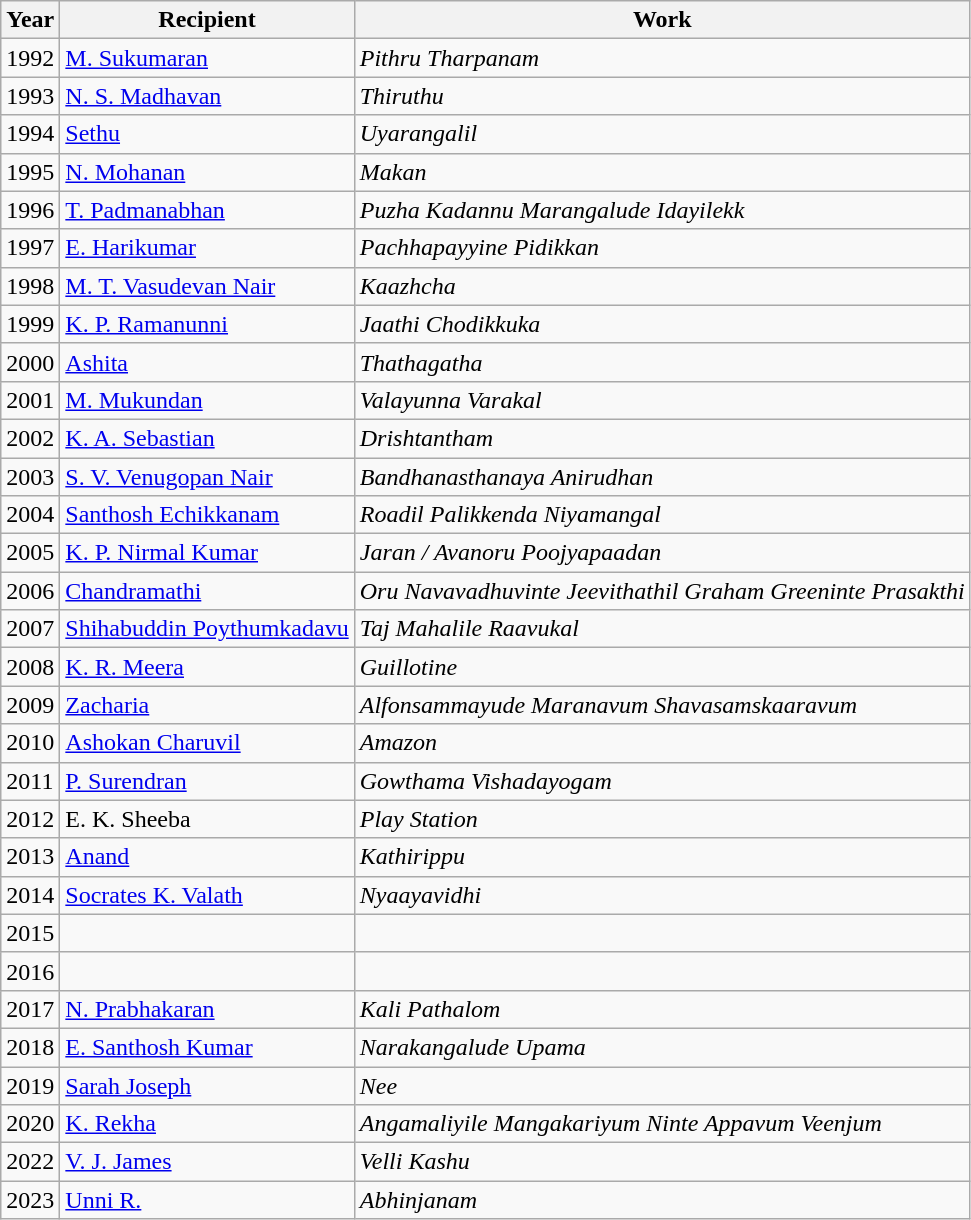<table class="wikitable">
<tr>
<th>Year</th>
<th>Recipient</th>
<th>Work</th>
</tr>
<tr>
<td>1992</td>
<td><a href='#'>M. Sukumaran</a></td>
<td><em>Pithru Tharpanam</em></td>
</tr>
<tr>
<td>1993</td>
<td><a href='#'>N. S. Madhavan</a></td>
<td><em>Thiruthu</em></td>
</tr>
<tr>
<td>1994</td>
<td><a href='#'>Sethu</a></td>
<td><em>Uyarangalil</em></td>
</tr>
<tr>
<td>1995</td>
<td><a href='#'>N. Mohanan</a></td>
<td><em>Makan</em></td>
</tr>
<tr>
<td>1996</td>
<td><a href='#'>T. Padmanabhan</a></td>
<td><em>Puzha Kadannu Marangalude Idayilekk</em></td>
</tr>
<tr>
<td>1997</td>
<td><a href='#'>E. Harikumar</a></td>
<td><em>Pachhapayyine Pidikkan</em></td>
</tr>
<tr>
<td>1998</td>
<td><a href='#'>M. T. Vasudevan Nair</a></td>
<td><em>Kaazhcha</em></td>
</tr>
<tr>
<td>1999</td>
<td><a href='#'>K. P. Ramanunni</a></td>
<td><em>Jaathi Chodikkuka</em></td>
</tr>
<tr>
<td>2000</td>
<td><a href='#'>Ashita</a></td>
<td><em>Thathagatha</em></td>
</tr>
<tr>
<td>2001</td>
<td><a href='#'>M. Mukundan</a></td>
<td><em>Valayunna Varakal</em></td>
</tr>
<tr>
<td>2002</td>
<td><a href='#'>K. A. Sebastian</a></td>
<td><em>Drishtantham</em></td>
</tr>
<tr>
<td>2003</td>
<td><a href='#'>S. V. Venugopan Nair</a></td>
<td><em>Bandhanasthanaya Anirudhan</em></td>
</tr>
<tr>
<td>2004</td>
<td><a href='#'>Santhosh Echikkanam</a></td>
<td><em>Roadil Palikkenda Niyamangal</em></td>
</tr>
<tr>
<td>2005</td>
<td><a href='#'>K. P. Nirmal Kumar</a></td>
<td><em>Jaran / Avanoru Poojyapaadan</em></td>
</tr>
<tr>
<td>2006</td>
<td><a href='#'>Chandramathi</a></td>
<td><em>Oru Navavadhuvinte Jeevithathil Graham Greeninte Prasakthi</em></td>
</tr>
<tr>
<td>2007</td>
<td><a href='#'>Shihabuddin Poythumkadavu</a></td>
<td><em>Taj Mahalile Raavukal</em></td>
</tr>
<tr>
<td>2008</td>
<td><a href='#'>K. R. Meera</a></td>
<td><em>Guillotine</em></td>
</tr>
<tr>
<td>2009</td>
<td><a href='#'>Zacharia</a></td>
<td><em>Alfonsammayude Maranavum Shavasamskaaravum</em></td>
</tr>
<tr>
<td>2010</td>
<td><a href='#'>Ashokan Charuvil</a></td>
<td><em>Amazon</em></td>
</tr>
<tr>
<td>2011</td>
<td><a href='#'>P. Surendran</a></td>
<td><em>Gowthama Vishadayogam</em></td>
</tr>
<tr>
<td>2012</td>
<td>E. K. Sheeba</td>
<td><em>Play Station</em></td>
</tr>
<tr>
<td>2013</td>
<td><a href='#'>Anand</a></td>
<td><em>Kathirippu</em></td>
</tr>
<tr>
<td>2014</td>
<td><a href='#'>Socrates K. Valath</a></td>
<td><em>Nyaayavidhi</em></td>
</tr>
<tr>
<td>2015</td>
<td></td>
<td></td>
</tr>
<tr>
<td>2016</td>
<td></td>
<td></td>
</tr>
<tr>
<td>2017</td>
<td><a href='#'>N. Prabhakaran</a></td>
<td><em>Kali Pathalom</em></td>
</tr>
<tr>
<td>2018</td>
<td><a href='#'>E. Santhosh Kumar</a></td>
<td><em>Narakangalude Upama</em></td>
</tr>
<tr>
<td>2019</td>
<td><a href='#'>Sarah Joseph</a></td>
<td><em>Nee</em></td>
</tr>
<tr>
<td>2020</td>
<td><a href='#'>K. Rekha</a></td>
<td><em>Angamaliyile Mangakariyum Ninte Appavum Veenjum</em></td>
</tr>
<tr>
<td>2022</td>
<td><a href='#'>V. J. James</a></td>
<td><em>Velli Kashu</em></td>
</tr>
<tr>
<td>2023</td>
<td><a href='#'>Unni R.</a></td>
<td><em>Abhinjanam</em></td>
</tr>
</table>
